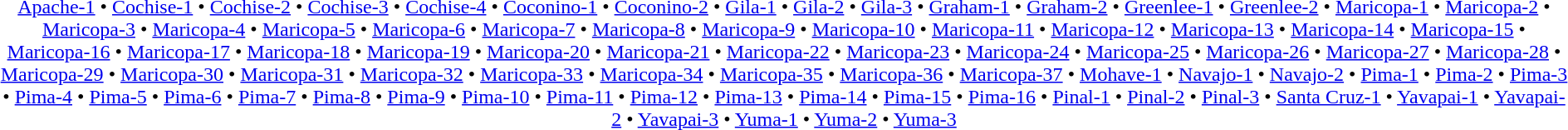<table id=toc class=toc summary=Contents>
<tr>
<td align=center><a href='#'>Apache-1</a> • <a href='#'>Cochise-1</a> • <a href='#'>Cochise-2</a> • <a href='#'>Cochise-3</a> • <a href='#'>Cochise-4</a> • <a href='#'>Coconino-1</a> • <a href='#'>Coconino-2</a> • <a href='#'>Gila-1</a> • <a href='#'>Gila-2</a> • <a href='#'>Gila-3</a> • <a href='#'>Graham-1</a> • <a href='#'>Graham-2</a> • <a href='#'>Greenlee-1</a> • <a href='#'>Greenlee-2</a> • <a href='#'>Maricopa-1</a> • <a href='#'>Maricopa-2</a> • <a href='#'>Maricopa-3</a> • <a href='#'>Maricopa-4</a> • <a href='#'>Maricopa-5</a> • <a href='#'>Maricopa-6</a> • <a href='#'>Maricopa-7</a> • <a href='#'>Maricopa-8</a> • <a href='#'>Maricopa-9</a> • <a href='#'>Maricopa-10</a> • <a href='#'>Maricopa-11</a> • <a href='#'>Maricopa-12</a> • <a href='#'>Maricopa-13</a> • <a href='#'>Maricopa-14</a> • <a href='#'>Maricopa-15</a> • <a href='#'>Maricopa-16</a> • <a href='#'>Maricopa-17</a> • <a href='#'>Maricopa-18</a> • <a href='#'>Maricopa-19</a> • <a href='#'>Maricopa-20</a> • <a href='#'>Maricopa-21</a> • <a href='#'>Maricopa-22</a> • <a href='#'>Maricopa-23</a> • <a href='#'>Maricopa-24</a> • <a href='#'>Maricopa-25</a> • <a href='#'>Maricopa-26</a> • <a href='#'>Maricopa-27</a> • <a href='#'>Maricopa-28</a> • <a href='#'>Maricopa-29</a> • <a href='#'>Maricopa-30</a> • <a href='#'>Maricopa-31</a> • <a href='#'>Maricopa-32</a> • <a href='#'>Maricopa-33</a> • <a href='#'>Maricopa-34</a> • <a href='#'>Maricopa-35</a> • <a href='#'>Maricopa-36</a> • <a href='#'>Maricopa-37</a> • <a href='#'>Mohave-1</a> • <a href='#'>Navajo-1</a> • <a href='#'>Navajo-2</a> • <a href='#'>Pima-1</a> • <a href='#'>Pima-2</a> • <a href='#'>Pima-3</a> • <a href='#'>Pima-4</a> • <a href='#'>Pima-5</a> • <a href='#'>Pima-6</a> • <a href='#'>Pima-7</a> • <a href='#'>Pima-8</a> • <a href='#'>Pima-9</a> • <a href='#'>Pima-10</a> • <a href='#'>Pima-11</a> • <a href='#'>Pima-12</a> • <a href='#'>Pima-13</a> • <a href='#'>Pima-14</a> • <a href='#'>Pima-15</a> • <a href='#'>Pima-16</a> • <a href='#'>Pinal-1</a> • <a href='#'>Pinal-2</a> • <a href='#'>Pinal-3</a> • <a href='#'>Santa Cruz-1</a> • <a href='#'>Yavapai-1</a> • <a href='#'>Yavapai-2</a> • <a href='#'>Yavapai-3</a> • <a href='#'>Yuma-1</a> • <a href='#'>Yuma-2</a> • <a href='#'>Yuma-3</a></td>
</tr>
</table>
